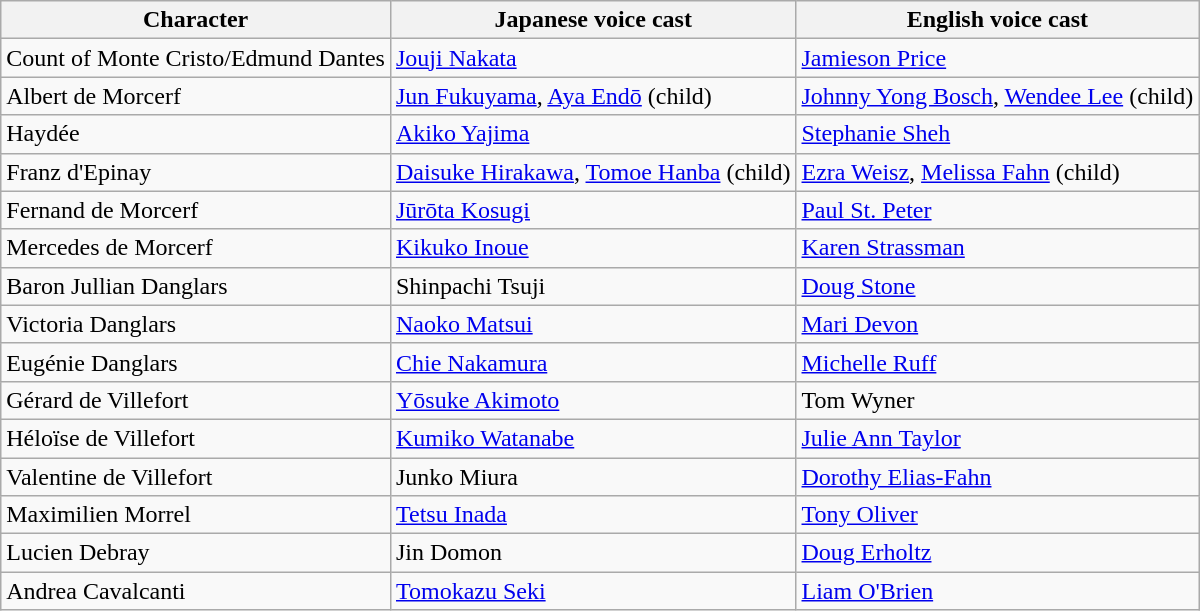<table class="wikitable">
<tr>
<th>Character</th>
<th>Japanese voice cast</th>
<th>English voice cast</th>
</tr>
<tr>
<td>Count of Monte Cristo/Edmund Dantes</td>
<td><a href='#'>Jouji Nakata</a></td>
<td><a href='#'>Jamieson Price</a></td>
</tr>
<tr>
<td>Albert de Morcerf</td>
<td><a href='#'>Jun Fukuyama</a>, <a href='#'>Aya Endō</a> (child)</td>
<td><a href='#'>Johnny Yong Bosch</a>, <a href='#'>Wendee Lee</a> (child)</td>
</tr>
<tr>
<td>Haydée</td>
<td><a href='#'>Akiko Yajima</a></td>
<td><a href='#'>Stephanie Sheh</a></td>
</tr>
<tr>
<td>Franz d'Epinay</td>
<td><a href='#'>Daisuke Hirakawa</a>, <a href='#'>Tomoe Hanba</a> (child)</td>
<td><a href='#'>Ezra Weisz</a>, <a href='#'>Melissa Fahn</a> (child)</td>
</tr>
<tr>
<td>Fernand de Morcerf</td>
<td><a href='#'>Jūrōta Kosugi</a></td>
<td><a href='#'>Paul St. Peter</a></td>
</tr>
<tr>
<td>Mercedes de Morcerf</td>
<td><a href='#'>Kikuko Inoue</a></td>
<td><a href='#'>Karen Strassman</a></td>
</tr>
<tr>
<td>Baron Jullian Danglars</td>
<td>Shinpachi Tsuji</td>
<td><a href='#'>Doug Stone</a></td>
</tr>
<tr>
<td>Victoria Danglars</td>
<td><a href='#'>Naoko Matsui</a></td>
<td><a href='#'>Mari Devon</a></td>
</tr>
<tr>
<td>Eugénie Danglars</td>
<td><a href='#'>Chie Nakamura</a></td>
<td><a href='#'>Michelle Ruff</a></td>
</tr>
<tr>
<td>Gérard de Villefort</td>
<td><a href='#'>Yōsuke Akimoto</a></td>
<td>Tom Wyner</td>
</tr>
<tr>
<td>Héloïse de Villefort</td>
<td><a href='#'>Kumiko Watanabe</a></td>
<td><a href='#'>Julie Ann Taylor</a></td>
</tr>
<tr>
<td>Valentine de Villefort</td>
<td>Junko Miura</td>
<td><a href='#'>Dorothy Elias-Fahn</a></td>
</tr>
<tr>
<td>Maximilien Morrel</td>
<td><a href='#'>Tetsu Inada</a></td>
<td><a href='#'>Tony Oliver</a></td>
</tr>
<tr>
<td>Lucien Debray</td>
<td>Jin Domon</td>
<td><a href='#'>Doug Erholtz</a></td>
</tr>
<tr>
<td>Andrea Cavalcanti</td>
<td><a href='#'>Tomokazu Seki</a></td>
<td><a href='#'>Liam O'Brien</a></td>
</tr>
</table>
